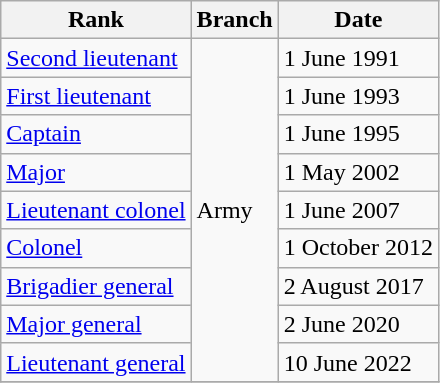<table class="wikitable">
<tr>
<th>Rank</th>
<th>Branch</th>
<th>Date</th>
</tr>
<tr>
<td> <a href='#'>Second lieutenant</a></td>
<td rowspan=9>Army</td>
<td>1 June 1991</td>
</tr>
<tr>
<td> <a href='#'>First lieutenant</a></td>
<td>1 June 1993</td>
</tr>
<tr>
<td> <a href='#'>Captain</a></td>
<td>1 June 1995</td>
</tr>
<tr>
<td> <a href='#'>Major</a></td>
<td>1 May 2002</td>
</tr>
<tr>
<td> <a href='#'>Lieutenant colonel</a></td>
<td>1 June 2007</td>
</tr>
<tr>
<td> <a href='#'>Colonel</a></td>
<td>1 October 2012</td>
</tr>
<tr>
<td> <a href='#'>Brigadier general</a></td>
<td>2 August 2017</td>
</tr>
<tr>
<td> <a href='#'>Major general</a></td>
<td>2 June 2020</td>
</tr>
<tr>
<td> <a href='#'>Lieutenant general</a></td>
<td>10 June 2022</td>
</tr>
<tr>
</tr>
</table>
